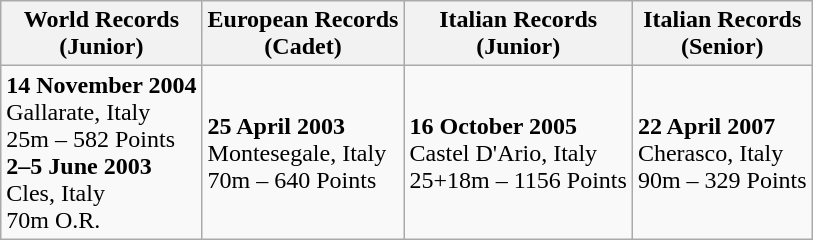<table class="wikitable">
<tr>
<th>World Records<br>(Junior)</th>
<th>European Records<br>(Cadet)</th>
<th>Italian Records<br>(Junior)</th>
<th>Italian Records<br>(Senior)</th>
</tr>
<tr>
<td><strong>14 November 2004</strong><br>Gallarate, Italy<br>25m – 582 Points<br><strong>2–5 June 2003</strong><br>Cles, Italy<br>70m O.R.</td>
<td><strong>25 April 2003</strong><br>Montesegale, Italy<br>70m – 640 Points</td>
<td><strong>16 October 2005</strong><br>Castel D'Ario, Italy<br>25+18m – 1156 Points</td>
<td><strong>22 April 2007</strong><br>Cherasco, Italy<br>90m – 329 Points</td>
</tr>
</table>
